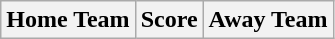<table class="wikitable" style="text-align: center">
<tr>
<th>Home Team</th>
<th>Score</th>
<th>Away Team<br></th>
</tr>
</table>
